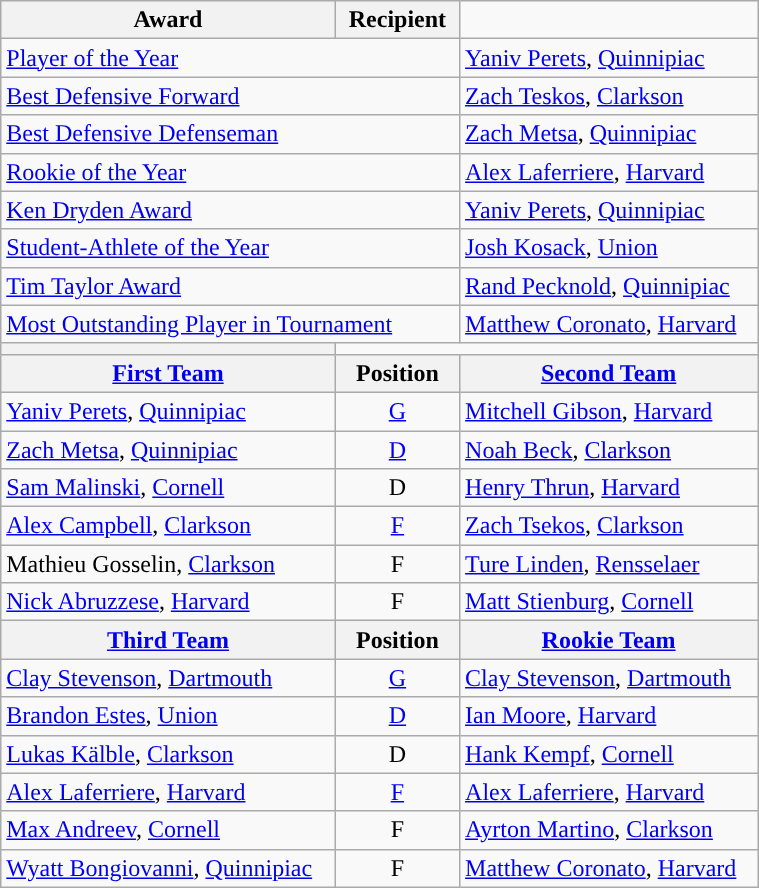<table class="wikitable" width=40%>
<tr>
<th>Award</th>
<th>Recipient</th>
</tr>
<tr>
<td colspan=2><a href='#'>Player of the Year</a></td>
<td><a href='#'>Yaniv Perets</a>, <a href='#'>Quinnipiac</a></td>
</tr>
<tr>
<td colspan=2><a href='#'>Best Defensive Forward</a></td>
<td><a href='#'>Zach Teskos</a>, <a href='#'>Clarkson</a></td>
</tr>
<tr>
<td colspan=2><a href='#'>Best Defensive Defenseman</a></td>
<td><a href='#'>Zach Metsa</a>, <a href='#'>Quinnipiac</a></td>
</tr>
<tr>
<td colspan=2><a href='#'>Rookie of the Year</a></td>
<td><a href='#'>Alex Laferriere</a>, <a href='#'>Harvard</a></td>
</tr>
<tr>
<td colspan=2><a href='#'>Ken Dryden Award</a></td>
<td><a href='#'>Yaniv Perets</a>, <a href='#'>Quinnipiac</a></td>
</tr>
<tr>
<td colspan=2><a href='#'>Student-Athlete of the Year</a></td>
<td><a href='#'>Josh Kosack</a>, <a href='#'>Union</a></td>
</tr>
<tr>
<td colspan=2><a href='#'>Tim Taylor Award</a></td>
<td><a href='#'>Rand Pecknold</a>, <a href='#'>Quinnipiac</a></td>
</tr>
<tr>
<td colspan=2><a href='#'>Most Outstanding Player in Tournament</a></td>
<td><a href='#'>Matthew Coronato</a>, <a href='#'>Harvard</a></td>
</tr>
<tr>
<th><a href='#'></a></th>
</tr>
<tr>
<th><a href='#'>First Team</a></th>
<th>  Position  </th>
<th><a href='#'>Second Team</a></th>
</tr>
<tr>
<td><a href='#'>Yaniv Perets</a>, <a href='#'>Quinnipiac</a></td>
<td align=center><a href='#'>G</a></td>
<td><a href='#'>Mitchell Gibson</a>, <a href='#'>Harvard</a></td>
</tr>
<tr>
<td><a href='#'>Zach Metsa</a>, <a href='#'>Quinnipiac</a></td>
<td align=center><a href='#'>D</a></td>
<td><a href='#'>Noah Beck</a>, <a href='#'>Clarkson</a></td>
</tr>
<tr>
<td><a href='#'>Sam Malinski</a>, <a href='#'>Cornell</a></td>
<td align=center>D</td>
<td><a href='#'>Henry Thrun</a>, <a href='#'>Harvard</a></td>
</tr>
<tr>
<td><a href='#'>Alex Campbell</a>, <a href='#'>Clarkson</a></td>
<td align=center><a href='#'>F</a></td>
<td><a href='#'>Zach Tsekos</a>, <a href='#'>Clarkson</a></td>
</tr>
<tr>
<td>Mathieu Gosselin, <a href='#'>Clarkson</a></td>
<td align=center>F</td>
<td><a href='#'>Ture Linden</a>, <a href='#'>Rensselaer</a></td>
</tr>
<tr>
<td><a href='#'>Nick Abruzzese</a>, <a href='#'>Harvard</a></td>
<td align=center>F</td>
<td><a href='#'>Matt Stienburg</a>, <a href='#'>Cornell</a></td>
</tr>
<tr>
<th><a href='#'>Third Team</a></th>
<th>  Position  </th>
<th><a href='#'>Rookie Team</a></th>
</tr>
<tr>
<td><a href='#'>Clay Stevenson</a>, <a href='#'>Dartmouth</a></td>
<td align=center><a href='#'>G</a></td>
<td><a href='#'>Clay Stevenson</a>, <a href='#'>Dartmouth</a></td>
</tr>
<tr>
<td><a href='#'>Brandon Estes</a>, <a href='#'>Union</a></td>
<td align=center><a href='#'>D</a></td>
<td><a href='#'>Ian Moore</a>, <a href='#'>Harvard</a></td>
</tr>
<tr>
<td><a href='#'>Lukas Kälble</a>, <a href='#'>Clarkson</a></td>
<td align=center>D</td>
<td><a href='#'>Hank Kempf</a>, <a href='#'>Cornell</a></td>
</tr>
<tr>
<td><a href='#'>Alex Laferriere</a>, <a href='#'>Harvard</a></td>
<td align=center><a href='#'>F</a></td>
<td><a href='#'>Alex Laferriere</a>, <a href='#'>Harvard</a></td>
</tr>
<tr>
<td><a href='#'>Max Andreev</a>, <a href='#'>Cornell</a></td>
<td align=center>F</td>
<td><a href='#'>Ayrton Martino</a>, <a href='#'>Clarkson</a></td>
</tr>
<tr>
<td><a href='#'>Wyatt Bongiovanni</a>, <a href='#'>Quinnipiac</a></td>
<td align=center>F</td>
<td><a href='#'>Matthew Coronato</a>, <a href='#'>Harvard</a></td>
</tr>
</table>
